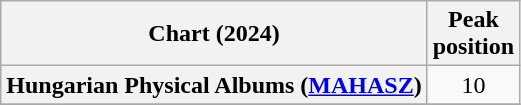<table class="wikitable sortable plainrowheaders" style="text-align:center;">
<tr>
<th>Chart (2024)</th>
<th>Peak<br>position</th>
</tr>
<tr>
<th scope="row">Hungarian Physical Albums (<a href='#'>MAHASZ</a>)</th>
<td>10</td>
</tr>
<tr>
</tr>
</table>
